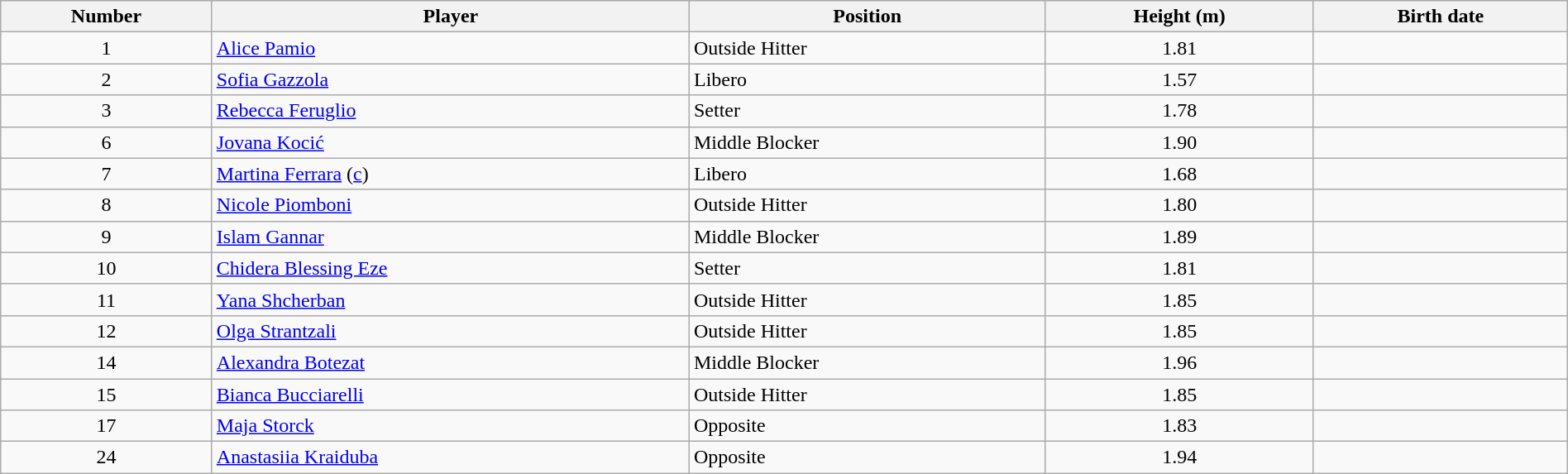<table class="wikitable" style="width:100%;">
<tr>
<th>Number</th>
<th>Player</th>
<th>Position</th>
<th>Height (m)</th>
<th>Birth date</th>
</tr>
<tr>
<td align=center>1</td>
<td> <a href='#'>Alice Pamio</a></td>
<td>Outside Hitter</td>
<td align=center>1.81</td>
<td></td>
</tr>
<tr>
<td align=center>2</td>
<td> <a href='#'>Sofia Gazzola</a></td>
<td>Libero</td>
<td align=center>1.57</td>
<td></td>
</tr>
<tr>
<td align=center>3</td>
<td> <a href='#'>Rebecca Feruglio</a></td>
<td>Setter</td>
<td align=center>1.78</td>
<td></td>
</tr>
<tr>
<td align=center>6</td>
<td> <a href='#'>Jovana Kocić</a></td>
<td>Middle Blocker</td>
<td align=center>1.90</td>
<td></td>
</tr>
<tr>
<td align=center>7</td>
<td> <a href='#'>Martina Ferrara</a> (<a href='#'>c</a>)</td>
<td>Libero</td>
<td align=center>1.68</td>
<td></td>
</tr>
<tr>
<td align=center>8</td>
<td> <a href='#'>Nicole Piomboni</a></td>
<td>Outside Hitter</td>
<td align=center>1.80</td>
<td></td>
</tr>
<tr>
<td align=center>9</td>
<td> <a href='#'>Islam Gannar</a></td>
<td>Middle Blocker</td>
<td align=center>1.89</td>
<td></td>
</tr>
<tr>
<td align=center>10</td>
<td> <a href='#'>Chidera Blessing Eze</a></td>
<td>Setter</td>
<td align=center>1.81</td>
<td></td>
</tr>
<tr>
<td align=center>11</td>
<td> <a href='#'>Yana Shcherban</a></td>
<td>Outside Hitter</td>
<td align=center>1.85</td>
<td></td>
</tr>
<tr>
<td align=center>12</td>
<td> <a href='#'>Olga Strantzali</a></td>
<td>Outside Hitter</td>
<td align=center>1.85</td>
<td></td>
</tr>
<tr>
<td align=center>14</td>
<td> <a href='#'>Alexandra Botezat</a></td>
<td>Middle Blocker</td>
<td align=center>1.96</td>
<td></td>
</tr>
<tr>
<td align=center>15</td>
<td> <a href='#'>Bianca Bucciarelli</a></td>
<td>Outside Hitter</td>
<td align=center>1.85</td>
<td></td>
</tr>
<tr>
<td align=center>17</td>
<td> <a href='#'>Maja Storck</a></td>
<td>Opposite</td>
<td align=center>1.83</td>
<td></td>
</tr>
<tr>
<td align=center>24</td>
<td> <a href='#'>Anastasiia Kraiduba</a></td>
<td>Opposite</td>
<td align=center>1.94</td>
<td></td>
</tr>
</table>
